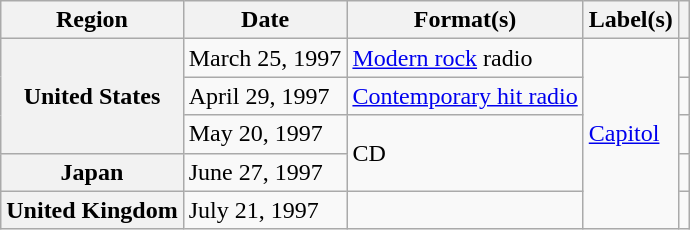<table class="wikitable plainrowheaders">
<tr>
<th scope="col">Region</th>
<th scope="col">Date</th>
<th scope="col">Format(s)</th>
<th scope="col">Label(s)</th>
<th scope="col"></th>
</tr>
<tr>
<th scope="row" rowspan="3">United States</th>
<td>March 25, 1997</td>
<td><a href='#'>Modern rock</a> radio</td>
<td rowspan="5"><a href='#'>Capitol</a></td>
<td></td>
</tr>
<tr>
<td>April 29, 1997</td>
<td><a href='#'>Contemporary hit radio</a></td>
<td></td>
</tr>
<tr>
<td>May 20, 1997</td>
<td rowspan="2">CD</td>
<td></td>
</tr>
<tr>
<th scope="row">Japan</th>
<td>June 27, 1997</td>
<td></td>
</tr>
<tr>
<th scope="row">United Kingdom</th>
<td>July 21, 1997</td>
<td></td>
<td></td>
</tr>
</table>
